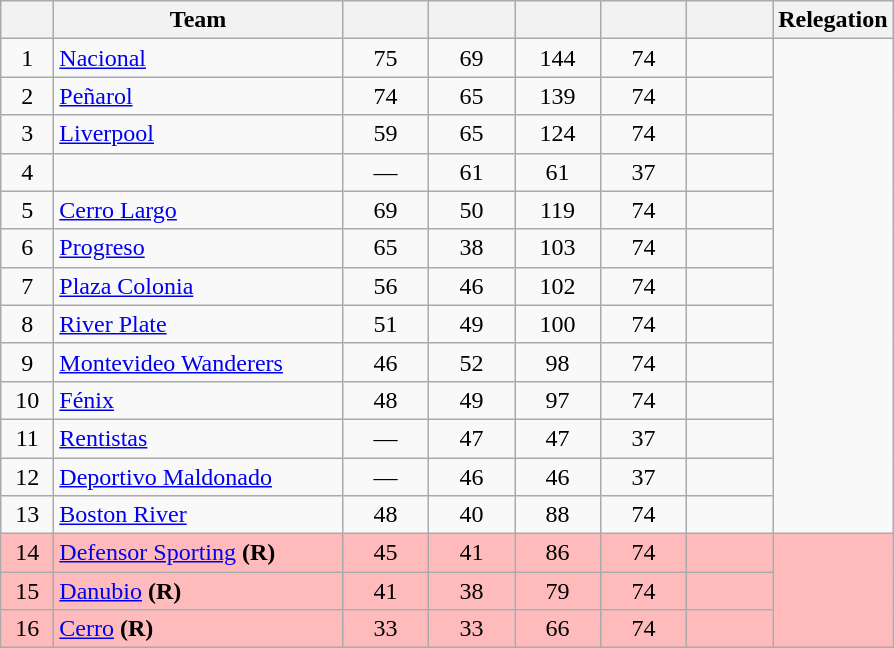<table class="wikitable" style="text-align: center;">
<tr>
<th width=28><br></th>
<th width=185>Team</th>
<th width=50></th>
<th width=50></th>
<th width=50></th>
<th width=50></th>
<th width=50><br></th>
<th>Relegation</th>
</tr>
<tr>
<td>1</td>
<td align="left"><a href='#'>Nacional</a></td>
<td>75</td>
<td>69</td>
<td>144</td>
<td>74</td>
<td><strong></strong></td>
<td rowspan=13></td>
</tr>
<tr>
<td>2</td>
<td align="left"><a href='#'>Peñarol</a></td>
<td>74</td>
<td>65</td>
<td>139</td>
<td>74</td>
<td><strong></strong></td>
</tr>
<tr>
<td>3</td>
<td align="left"><a href='#'>Liverpool</a></td>
<td>59</td>
<td>65</td>
<td>124</td>
<td>74</td>
<td><strong></strong></td>
</tr>
<tr>
<td>4</td>
<td align="left"></td>
<td>—</td>
<td>61</td>
<td>61</td>
<td>37</td>
<td><strong></strong></td>
</tr>
<tr>
<td>5</td>
<td align="left"><a href='#'>Cerro Largo</a></td>
<td>69</td>
<td>50</td>
<td>119</td>
<td>74</td>
<td><strong></strong></td>
</tr>
<tr>
<td>6</td>
<td align="left"><a href='#'>Progreso</a></td>
<td>65</td>
<td>38</td>
<td>103</td>
<td>74</td>
<td><strong></strong></td>
</tr>
<tr>
<td>7</td>
<td align="left"><a href='#'>Plaza Colonia</a></td>
<td>56</td>
<td>46</td>
<td>102</td>
<td>74</td>
<td><strong></strong></td>
</tr>
<tr>
<td>8</td>
<td align="left"><a href='#'>River Plate</a></td>
<td>51</td>
<td>49</td>
<td>100</td>
<td>74</td>
<td><strong></strong></td>
</tr>
<tr>
<td>9</td>
<td align="left"><a href='#'>Montevideo Wanderers</a></td>
<td>46</td>
<td>52</td>
<td>98</td>
<td>74</td>
<td><strong></strong></td>
</tr>
<tr>
<td>10</td>
<td align="left"><a href='#'>Fénix</a></td>
<td>48</td>
<td>49</td>
<td>97</td>
<td>74</td>
<td><strong></strong></td>
</tr>
<tr>
<td>11</td>
<td align="left"><a href='#'>Rentistas</a></td>
<td>—</td>
<td>47</td>
<td>47</td>
<td>37</td>
<td><strong></strong></td>
</tr>
<tr>
<td>12</td>
<td align="left"><a href='#'>Deportivo Maldonado</a></td>
<td>—</td>
<td>46</td>
<td>46</td>
<td>37</td>
<td><strong></strong></td>
</tr>
<tr>
<td>13</td>
<td align="left"><a href='#'>Boston River</a></td>
<td>48</td>
<td>40</td>
<td>88</td>
<td>74</td>
<td><strong></strong></td>
</tr>
<tr bgcolor=#FFBBBB>
<td>14</td>
<td align="left"><a href='#'>Defensor Sporting</a> <strong>(R)</strong></td>
<td>45</td>
<td>41</td>
<td>86</td>
<td>74</td>
<td><strong></strong></td>
<td rowspan=3></td>
</tr>
<tr bgcolor=#FFBBBB>
<td>15</td>
<td align="left"><a href='#'>Danubio</a> <strong>(R)</strong></td>
<td>41</td>
<td>38</td>
<td>79</td>
<td>74</td>
<td><strong></strong></td>
</tr>
<tr bgcolor=#FFBBBB>
<td>16</td>
<td align="left"><a href='#'>Cerro</a> <strong>(R)</strong></td>
<td>33</td>
<td>33</td>
<td>66</td>
<td>74</td>
<td><strong></strong></td>
</tr>
</table>
